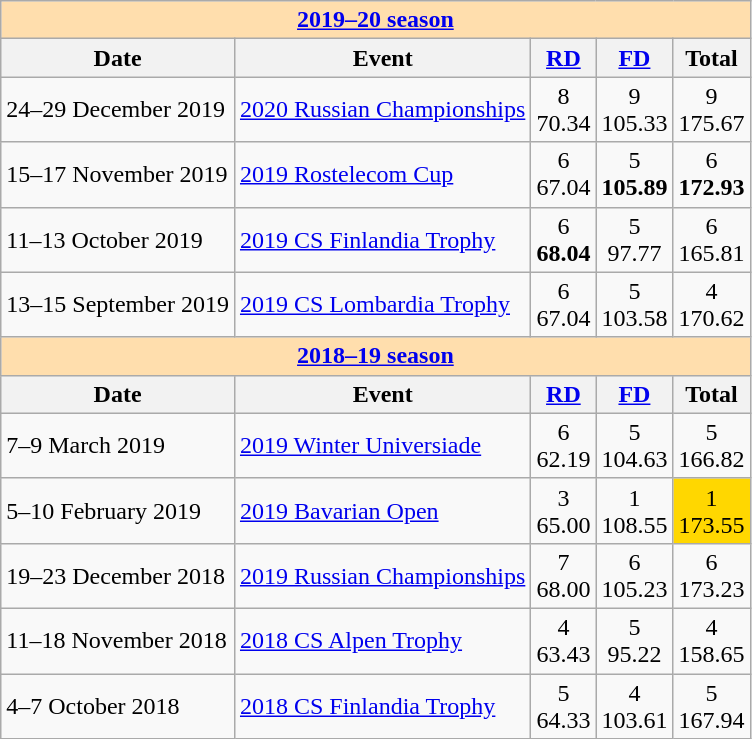<table class="wikitable">
<tr>
<th style="background-color: #ffdead; " colspan=5 align=center><a href='#'>2019–20 season</a></th>
</tr>
<tr>
<th>Date</th>
<th>Event</th>
<th><a href='#'>RD</a></th>
<th><a href='#'>FD</a></th>
<th>Total</th>
</tr>
<tr>
<td>24–29 December 2019</td>
<td><a href='#'>2020 Russian Championships</a></td>
<td align=center>8 <br> 70.34</td>
<td align=center>9 <br> 105.33</td>
<td align=center>9 <br> 175.67</td>
</tr>
<tr>
<td>15–17 November 2019</td>
<td><a href='#'>2019 Rostelecom Cup</a></td>
<td align=center>6 <br> 67.04</td>
<td align=center>5  <br> <strong>105.89</strong></td>
<td align=center>6  <br> <strong>172.93</strong></td>
</tr>
<tr>
<td>11–13 October 2019</td>
<td><a href='#'>2019 CS Finlandia Trophy</a></td>
<td align=center>6 <br> <strong>68.04</strong></td>
<td align=center>5 <br> 97.77</td>
<td align=center>6 <br> 165.81</td>
</tr>
<tr>
<td>13–15 September 2019</td>
<td><a href='#'>2019 CS Lombardia Trophy</a></td>
<td align=center>6 <br> 67.04</td>
<td align=center>5 <br> 103.58</td>
<td align=center>4 <br> 170.62</td>
</tr>
<tr>
<th style="background-color: #ffdead; " colspan=5 align=center><a href='#'>2018–19 season</a></th>
</tr>
<tr>
<th>Date</th>
<th>Event</th>
<th><a href='#'>RD</a></th>
<th><a href='#'>FD</a></th>
<th>Total</th>
</tr>
<tr>
<td>7–9 March 2019</td>
<td><a href='#'>2019 Winter Universiade</a></td>
<td align=center>6 <br> 62.19</td>
<td align=center>5 <br> 104.63</td>
<td align=center>5 <br> 166.82</td>
</tr>
<tr>
<td>5–10 February 2019</td>
<td><a href='#'>2019 Bavarian Open</a></td>
<td align=center>3 <br> 65.00</td>
<td align=center>1 <br> 108.55</td>
<td align=center bgcolor=gold>1 <br> 173.55</td>
</tr>
<tr>
<td>19–23 December 2018</td>
<td><a href='#'>2019 Russian Championships</a></td>
<td align=center>7 <br> 68.00</td>
<td align=center>6 <br> 105.23</td>
<td align=center>6 <br> 173.23</td>
</tr>
<tr>
<td>11–18 November 2018</td>
<td><a href='#'>2018 CS Alpen Trophy</a></td>
<td align=center>4 <br> 63.43</td>
<td align=center>5 <br> 95.22</td>
<td align=center>4 <br> 158.65</td>
</tr>
<tr>
<td>4–7 October 2018</td>
<td><a href='#'>2018 CS Finlandia Trophy</a></td>
<td align=center>5 <br> 64.33</td>
<td align=center>4 <br> 103.61</td>
<td align=center>5 <br> 167.94</td>
</tr>
</table>
